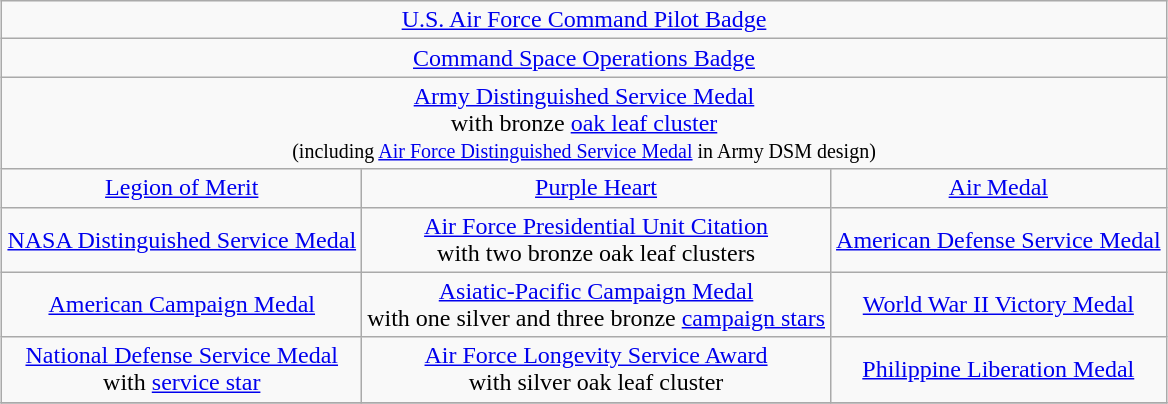<table class="wikitable" style="margin:1em auto; text-align:center;">
<tr>
<td colspan="3"><a href='#'>U.S. Air Force Command Pilot Badge</a></td>
</tr>
<tr>
<td colspan="3"><a href='#'>Command Space Operations Badge</a></td>
</tr>
<tr>
<td colspan="3"><a href='#'>Army Distinguished Service Medal</a><br>with bronze <a href='#'>oak leaf cluster</a><br><small>(including <a href='#'>Air Force Distinguished Service Medal</a> in Army DSM design)</small></td>
</tr>
<tr>
<td><a href='#'>Legion of Merit</a></td>
<td><a href='#'>Purple Heart</a></td>
<td><a href='#'>Air Medal</a></td>
</tr>
<tr>
<td><a href='#'>NASA Distinguished Service Medal</a></td>
<td><a href='#'>Air Force Presidential Unit Citation</a> <br>with two bronze oak leaf clusters</td>
<td><a href='#'>American Defense Service Medal</a></td>
</tr>
<tr>
<td><a href='#'>American Campaign Medal</a></td>
<td><a href='#'>Asiatic-Pacific Campaign Medal</a><br>with one silver and three bronze <a href='#'>campaign stars</a></td>
<td><a href='#'>World War II Victory Medal</a></td>
</tr>
<tr>
<td><a href='#'>National Defense Service Medal</a><br>with <a href='#'>service star</a></td>
<td><a href='#'>Air Force Longevity Service Award</a><br>with silver oak leaf cluster</td>
<td><a href='#'>Philippine Liberation Medal</a></td>
</tr>
<tr>
</tr>
</table>
